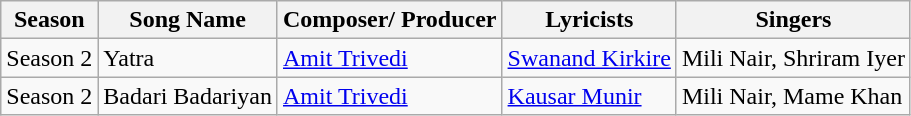<table class="wikitable">
<tr>
<th>Season</th>
<th>Song Name</th>
<th>Composer/ Producer</th>
<th>Lyricists</th>
<th>Singers</th>
</tr>
<tr>
<td>Season 2</td>
<td>Yatra</td>
<td><a href='#'>Amit Trivedi</a></td>
<td><a href='#'>Swanand Kirkire</a></td>
<td>Mili Nair, Shriram Iyer</td>
</tr>
<tr>
<td>Season 2</td>
<td>Badari Badariyan</td>
<td><a href='#'>Amit Trivedi</a></td>
<td><a href='#'>Kausar Munir</a></td>
<td>Mili Nair, Mame Khan</td>
</tr>
</table>
